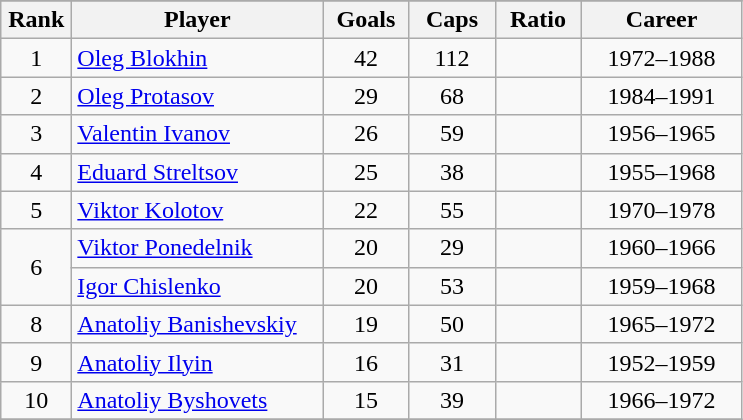<table class="wikitable sortable" style="text-align: center;">
<tr>
</tr>
<tr>
<th width=40px>Rank</th>
<th style="width:160px;">Player</th>
<th width=50px>Goals</th>
<th width=50px>Caps</th>
<th width=50px>Ratio</th>
<th style="width:100px;">Career</th>
</tr>
<tr>
<td>1</td>
<td style="text-align:left;"><a href='#'>Oleg Blokhin</a></td>
<td>42</td>
<td>112</td>
<td></td>
<td>1972–1988</td>
</tr>
<tr>
<td>2</td>
<td style="text-align:left;"><a href='#'>Oleg Protasov</a></td>
<td>29</td>
<td>68</td>
<td></td>
<td>1984–1991</td>
</tr>
<tr>
<td>3</td>
<td style="text-align:left;"><a href='#'>Valentin Ivanov</a></td>
<td>26</td>
<td>59</td>
<td></td>
<td>1956–1965</td>
</tr>
<tr>
<td>4</td>
<td style="text-align:left;"><a href='#'>Eduard Streltsov</a></td>
<td>25</td>
<td>38</td>
<td></td>
<td>1955–1968</td>
</tr>
<tr>
<td>5</td>
<td style="text-align:left;"><a href='#'>Viktor Kolotov</a></td>
<td>22</td>
<td>55</td>
<td></td>
<td>1970–1978</td>
</tr>
<tr>
<td rowspan="2">6</td>
<td style="text-align:left;"><a href='#'>Viktor Ponedelnik</a></td>
<td>20</td>
<td>29</td>
<td></td>
<td>1960–1966</td>
</tr>
<tr>
<td style="text-align:left;"><a href='#'>Igor Chislenko</a></td>
<td>20</td>
<td>53</td>
<td></td>
<td>1959–1968</td>
</tr>
<tr>
<td>8</td>
<td style="text-align:left;"><a href='#'>Anatoliy Banishevskiy</a></td>
<td>19</td>
<td>50</td>
<td></td>
<td>1965–1972</td>
</tr>
<tr>
<td>9</td>
<td style="text-align:left;"><a href='#'>Anatoliy Ilyin</a></td>
<td>16</td>
<td>31</td>
<td></td>
<td>1952–1959</td>
</tr>
<tr>
<td>10</td>
<td style="text-align:left;"><a href='#'>Anatoliy Byshovets</a></td>
<td>15</td>
<td>39</td>
<td></td>
<td>1966–1972</td>
</tr>
<tr>
</tr>
</table>
